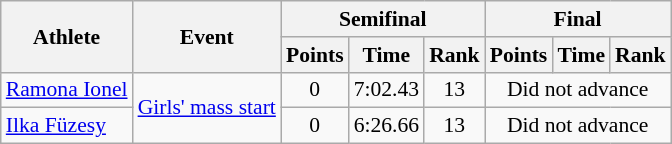<table class="wikitable" style="font-size:90%">
<tr>
<th rowspan=2>Athlete</th>
<th rowspan=2>Event</th>
<th colspan=3>Semifinal</th>
<th colspan=3>Final</th>
</tr>
<tr>
<th>Points</th>
<th>Time</th>
<th>Rank</th>
<th>Points</th>
<th>Time</th>
<th>Rank</th>
</tr>
<tr align=center>
<td align=left><a href='#'>Ramona Ionel</a></td>
<td align=left rowspan=2><a href='#'>Girls' mass start</a></td>
<td>0</td>
<td>7:02.43</td>
<td>13</td>
<td colspan=3>Did not advance</td>
</tr>
<tr align=center>
<td align=left><a href='#'>Ilka Füzesy</a></td>
<td>0</td>
<td>6:26.66</td>
<td>13</td>
<td colspan=3>Did not advance</td>
</tr>
</table>
